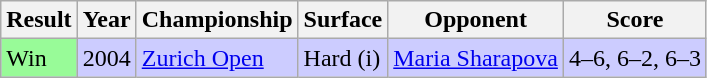<table class="sortable wikitable">
<tr>
<th>Result</th>
<th>Year</th>
<th>Championship</th>
<th>Surface</th>
<th>Opponent</th>
<th>Score</th>
</tr>
<tr bgcolor=CCCCFF>
<td style="background:#98fb98;">Win</td>
<td>2004</td>
<td><a href='#'>Zurich Open</a></td>
<td>Hard (i)</td>
<td> <a href='#'>Maria Sharapova</a></td>
<td>4–6, 6–2, 6–3</td>
</tr>
</table>
